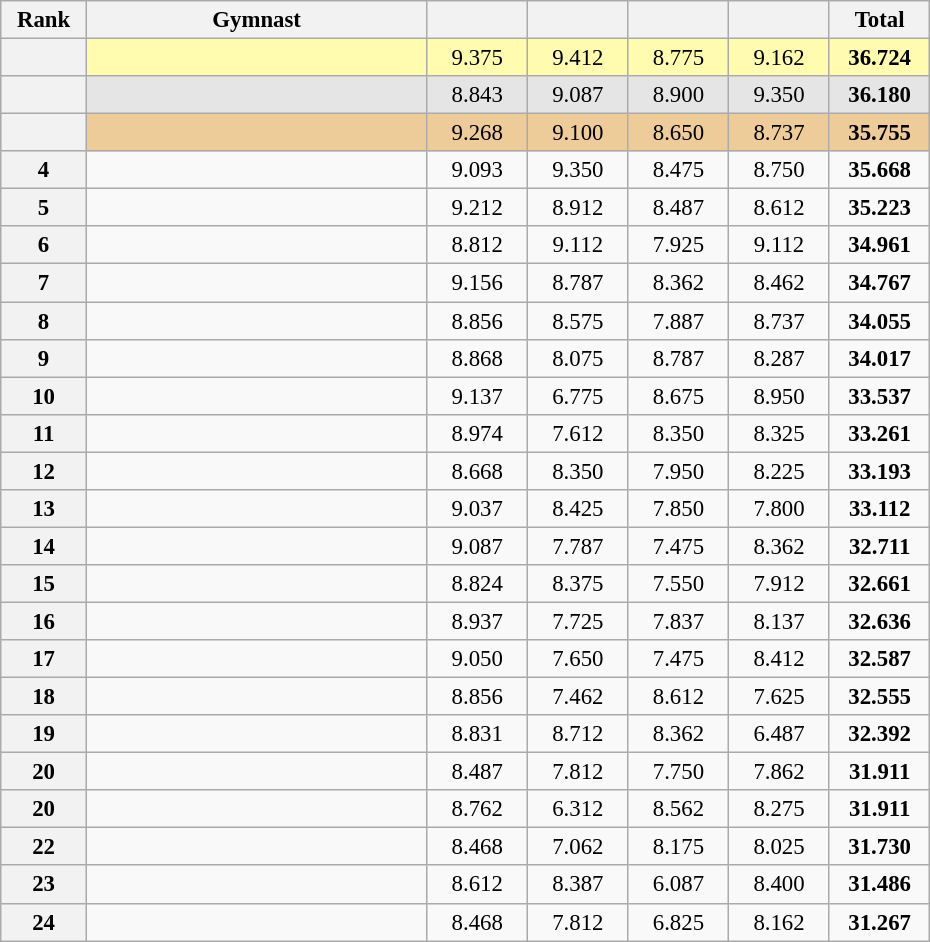<table class="wikitable sortable" style="text-align:center; font-size:95%">
<tr>
<th scope="col" style="width:50px;">Rank</th>
<th scope="col" style="width:220px;">Gymnast</th>
<th scope="col" style="width:60px;"></th>
<th scope="col" style="width:60px;"></th>
<th scope="col" style="width:60px;"></th>
<th scope="col" style="width:60px;"></th>
<th scope="col" style="width:60px;">Total</th>
</tr>
<tr style="background:#fffcaf;">
<th scope=row style="text-align:center"></th>
<td align=left></td>
<td>9.375</td>
<td>9.412</td>
<td>8.775</td>
<td>9.162</td>
<td><strong>36.724</strong></td>
</tr>
<tr style="background:#e5e5e5;">
<th scope=row style="text-align:center"></th>
<td align=left></td>
<td>8.843</td>
<td>9.087</td>
<td>8.900</td>
<td>9.350</td>
<td><strong>36.180</strong></td>
</tr>
<tr style="background:#ec9;">
<th scope=row style="text-align:center"></th>
<td align=left></td>
<td>9.268</td>
<td>9.100</td>
<td>8.650</td>
<td>8.737</td>
<td><strong>35.755</strong></td>
</tr>
<tr>
<th scope=row style="text-align:center">4</th>
<td align=left></td>
<td>9.093</td>
<td>9.350</td>
<td>8.475</td>
<td>8.750</td>
<td><strong>35.668</strong></td>
</tr>
<tr>
<th scope=row style="text-align:center">5</th>
<td align=left></td>
<td>9.212</td>
<td>8.912</td>
<td>8.487</td>
<td>8.612</td>
<td><strong>35.223</strong></td>
</tr>
<tr>
<th scope=row style="text-align:center">6</th>
<td align=left></td>
<td>8.812</td>
<td>9.112</td>
<td>7.925</td>
<td>9.112</td>
<td><strong>34.961</strong></td>
</tr>
<tr>
<th scope=row style="text-align:center">7</th>
<td align=left></td>
<td>9.156</td>
<td>8.787</td>
<td>8.362</td>
<td>8.462</td>
<td><strong>34.767</strong></td>
</tr>
<tr>
<th scope=row style="text-align:center">8</th>
<td align=left></td>
<td>8.856</td>
<td>8.575</td>
<td>7.887</td>
<td>8.737</td>
<td><strong>34.055</strong></td>
</tr>
<tr>
<th scope=row style="text-align:center">9</th>
<td align=left></td>
<td>8.868</td>
<td>8.075</td>
<td>8.787</td>
<td>8.287</td>
<td><strong>34.017</strong></td>
</tr>
<tr>
<th scope=row style="text-align:center">10</th>
<td align=left></td>
<td>9.137</td>
<td>6.775</td>
<td>8.675</td>
<td>8.950</td>
<td><strong>33.537</strong></td>
</tr>
<tr>
<th scope=row style="text-align:center">11</th>
<td align=left></td>
<td>8.974</td>
<td>7.612</td>
<td>8.350</td>
<td>8.325</td>
<td><strong>33.261</strong></td>
</tr>
<tr>
<th scope=row style="text-align:center">12</th>
<td align=left></td>
<td>8.668</td>
<td>8.350</td>
<td>7.950</td>
<td>8.225</td>
<td><strong>33.193</strong></td>
</tr>
<tr>
<th scope=row style="text-align:center">13</th>
<td align=left></td>
<td>9.037</td>
<td>8.425</td>
<td>7.850</td>
<td>7.800</td>
<td><strong>33.112</strong></td>
</tr>
<tr>
<th scope=row style="text-align:center">14</th>
<td align=left></td>
<td>9.087</td>
<td>7.787</td>
<td>7.475</td>
<td>8.362</td>
<td><strong>32.711</strong></td>
</tr>
<tr>
<th scope=row style="text-align:center">15</th>
<td align=left></td>
<td>8.824</td>
<td>8.375</td>
<td>7.550</td>
<td>7.912</td>
<td><strong>32.661</strong></td>
</tr>
<tr>
<th scope=row style="text-align:center">16</th>
<td align=left></td>
<td>8.937</td>
<td>7.725</td>
<td>7.837</td>
<td>8.137</td>
<td><strong>32.636</strong></td>
</tr>
<tr>
<th scope=row style="text-align:center">17</th>
<td align=left></td>
<td>9.050</td>
<td>7.650</td>
<td>7.475</td>
<td>8.412</td>
<td><strong>32.587</strong></td>
</tr>
<tr>
<th scope=row style="text-align:center">18</th>
<td align=left></td>
<td>8.856</td>
<td>7.462</td>
<td>8.612</td>
<td>7.625</td>
<td><strong>32.555</strong></td>
</tr>
<tr>
<th scope=row style="text-align:center">19</th>
<td align=left></td>
<td>8.831</td>
<td>8.712</td>
<td>8.362</td>
<td>6.487</td>
<td><strong>32.392</strong></td>
</tr>
<tr>
<th scope=row style="text-align:center">20</th>
<td align=left></td>
<td>8.487</td>
<td>7.812</td>
<td>7.750</td>
<td>7.862</td>
<td><strong>31.911</strong></td>
</tr>
<tr>
<th scope=row style="text-align:center">20</th>
<td align=left></td>
<td>8.762</td>
<td>6.312</td>
<td>8.562</td>
<td>8.275</td>
<td><strong>31.911</strong></td>
</tr>
<tr>
<th scope=row style="text-align:center">22</th>
<td align=left></td>
<td>8.468</td>
<td>7.062</td>
<td>8.175</td>
<td>8.025</td>
<td><strong>31.730</strong></td>
</tr>
<tr>
<th scope=row style="text-align:center">23</th>
<td align=left></td>
<td>8.612</td>
<td>8.387</td>
<td>6.087</td>
<td>8.400</td>
<td><strong>31.486</strong></td>
</tr>
<tr>
<th scope=row style="text-align:center">24</th>
<td align=left></td>
<td>8.468</td>
<td>7.812</td>
<td>6.825</td>
<td>8.162</td>
<td><strong>31.267</strong></td>
</tr>
</table>
